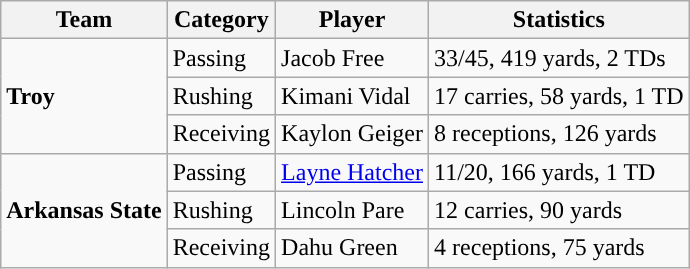<table class="wikitable" style="float: left;">
<tr>
<th>Team</th>
<th>Category</th>
<th>Player</th>
<th>Statistics</th>
</tr>
<tr>
<td rowspan=3><strong>Troy</strong></td>
<td>Passing</td>
<td>Jacob Free</td>
<td>33/45, 419 yards, 2 TDs</td>
</tr>
<tr>
<td>Rushing</td>
<td>Kimani Vidal</td>
<td>17 carries, 58 yards, 1 TD</td>
</tr>
<tr>
<td>Receiving</td>
<td>Kaylon Geiger</td>
<td>8 receptions, 126 yards</td>
</tr>
<tr>
<td rowspan=3><strong>Arkansas State</strong></td>
<td>Passing</td>
<td><a href='#'>Layne Hatcher</a></td>
<td>11/20, 166 yards, 1 TD</td>
</tr>
<tr>
<td>Rushing</td>
<td>Lincoln Pare</td>
<td>12 carries, 90 yards</td>
</tr>
<tr>
<td>Receiving</td>
<td>Dahu Green</td>
<td>4 receptions, 75 yards</td>
</tr>
</table>
